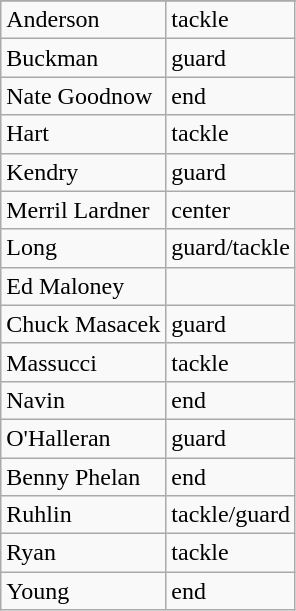<table class="wikitable">
<tr>
</tr>
<tr>
<td>Anderson</td>
<td>tackle</td>
</tr>
<tr>
<td>Buckman</td>
<td>guard</td>
</tr>
<tr>
<td>Nate Goodnow</td>
<td>end</td>
</tr>
<tr>
<td>Hart</td>
<td>tackle</td>
</tr>
<tr>
<td>Kendry</td>
<td>guard</td>
</tr>
<tr>
<td>Merril Lardner</td>
<td>center</td>
</tr>
<tr>
<td>Long</td>
<td>guard/tackle</td>
</tr>
<tr>
<td>Ed Maloney</td>
</tr>
<tr>
<td>Chuck Masacek</td>
<td>guard</td>
</tr>
<tr>
<td>Massucci</td>
<td>tackle</td>
</tr>
<tr>
<td>Navin</td>
<td>end</td>
</tr>
<tr>
<td>O'Halleran</td>
<td>guard</td>
</tr>
<tr>
<td>Benny Phelan</td>
<td>end</td>
</tr>
<tr>
<td>Ruhlin</td>
<td>tackle/guard</td>
</tr>
<tr>
<td>Ryan</td>
<td>tackle</td>
</tr>
<tr>
<td>Young</td>
<td>end</td>
</tr>
</table>
